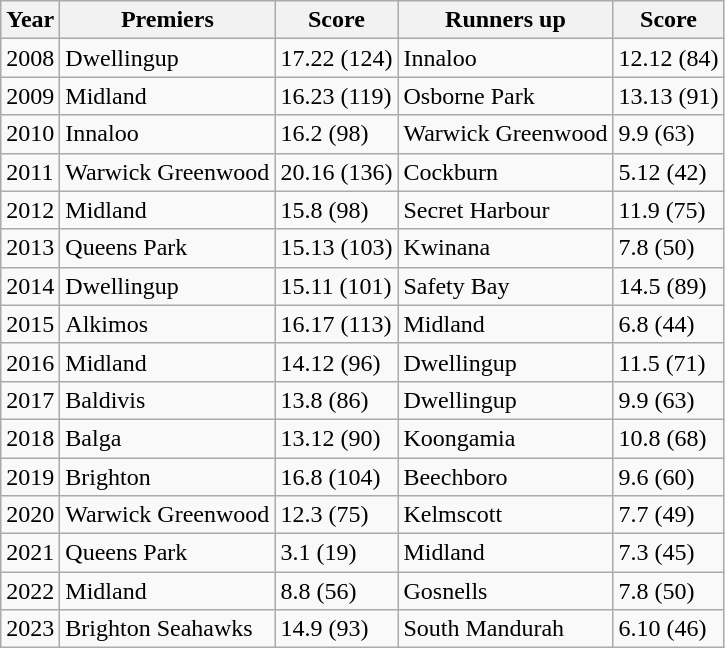<table class="wikitable">
<tr>
<th>Year</th>
<th>Premiers</th>
<th>Score</th>
<th>Runners up</th>
<th>Score</th>
</tr>
<tr>
<td>2008</td>
<td>Dwellingup</td>
<td>17.22 (124)</td>
<td>Innaloo</td>
<td>12.12 (84)</td>
</tr>
<tr>
<td>2009</td>
<td>Midland</td>
<td>16.23 (119)</td>
<td>Osborne Park</td>
<td>13.13 (91)</td>
</tr>
<tr>
<td>2010</td>
<td>Innaloo</td>
<td>16.2 (98)</td>
<td>Warwick Greenwood</td>
<td>9.9 (63)</td>
</tr>
<tr>
<td>2011</td>
<td>Warwick Greenwood</td>
<td>20.16 (136)</td>
<td>Cockburn</td>
<td>5.12 (42)</td>
</tr>
<tr>
<td>2012</td>
<td>Midland</td>
<td>15.8 (98)</td>
<td>Secret Harbour</td>
<td>11.9 (75)</td>
</tr>
<tr>
<td>2013</td>
<td>Queens Park</td>
<td>15.13 (103)</td>
<td>Kwinana</td>
<td>7.8 (50)</td>
</tr>
<tr>
<td>2014</td>
<td>Dwellingup</td>
<td>15.11 (101)</td>
<td>Safety Bay</td>
<td>14.5 (89)</td>
</tr>
<tr>
<td>2015</td>
<td>Alkimos</td>
<td>16.17 (113)</td>
<td>Midland</td>
<td>6.8 (44)</td>
</tr>
<tr>
<td>2016</td>
<td>Midland</td>
<td>14.12 (96)</td>
<td>Dwellingup</td>
<td>11.5 (71)</td>
</tr>
<tr>
<td>2017</td>
<td>Baldivis</td>
<td>13.8 (86)</td>
<td>Dwellingup</td>
<td>9.9 (63)</td>
</tr>
<tr>
<td>2018</td>
<td>Balga</td>
<td>13.12 (90)</td>
<td>Koongamia</td>
<td>10.8 (68)</td>
</tr>
<tr>
<td>2019</td>
<td>Brighton</td>
<td>16.8 (104)</td>
<td>Beechboro</td>
<td>9.6 (60)</td>
</tr>
<tr>
<td>2020</td>
<td>Warwick Greenwood</td>
<td>12.3 (75)</td>
<td>Kelmscott</td>
<td>7.7 (49)</td>
</tr>
<tr>
<td>2021</td>
<td>Queens Park</td>
<td>3.1 (19)</td>
<td>Midland</td>
<td>7.3 (45)</td>
</tr>
<tr>
<td>2022</td>
<td>Midland</td>
<td>8.8 (56)</td>
<td>Gosnells</td>
<td>7.8 (50)</td>
</tr>
<tr>
<td>2023</td>
<td>Brighton Seahawks</td>
<td>14.9 (93)</td>
<td>South Mandurah</td>
<td>6.10 (46)</td>
</tr>
</table>
